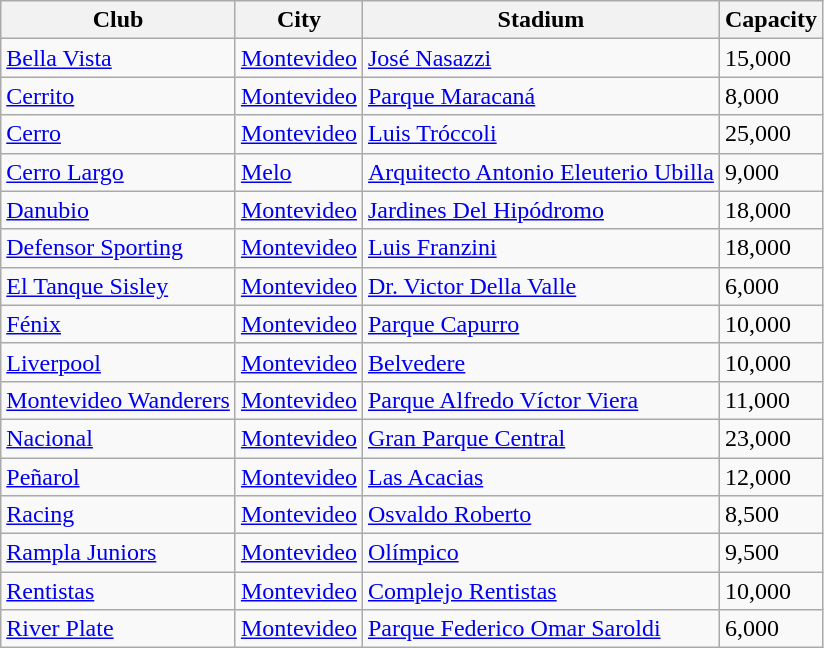<table class="wikitable sortable">
<tr>
<th>Club</th>
<th>City</th>
<th>Stadium</th>
<th>Capacity</th>
</tr>
<tr>
<td><a href='#'>Bella Vista</a></td>
<td><a href='#'>Montevideo</a></td>
<td><a href='#'>José Nasazzi</a></td>
<td>15,000</td>
</tr>
<tr>
<td><a href='#'>Cerrito</a></td>
<td><a href='#'>Montevideo</a></td>
<td><a href='#'>Parque Maracaná</a></td>
<td>8,000</td>
</tr>
<tr>
<td><a href='#'>Cerro</a></td>
<td><a href='#'>Montevideo</a></td>
<td><a href='#'>Luis Tróccoli</a></td>
<td>25,000</td>
</tr>
<tr>
<td><a href='#'>Cerro Largo</a></td>
<td><a href='#'>Melo</a></td>
<td><a href='#'>Arquitecto Antonio Eleuterio Ubilla</a></td>
<td>9,000</td>
</tr>
<tr>
<td><a href='#'>Danubio</a></td>
<td><a href='#'>Montevideo</a></td>
<td><a href='#'>Jardines Del Hipódromo</a></td>
<td>18,000</td>
</tr>
<tr>
<td><a href='#'>Defensor Sporting</a></td>
<td><a href='#'>Montevideo</a></td>
<td><a href='#'>Luis Franzini</a></td>
<td>18,000</td>
</tr>
<tr>
<td><a href='#'>El Tanque Sisley</a></td>
<td><a href='#'>Montevideo</a></td>
<td><a href='#'>Dr. Victor Della Valle</a></td>
<td>6,000</td>
</tr>
<tr>
<td><a href='#'>Fénix</a></td>
<td><a href='#'>Montevideo</a></td>
<td><a href='#'>Parque Capurro</a></td>
<td>10,000</td>
</tr>
<tr>
<td><a href='#'>Liverpool</a></td>
<td><a href='#'>Montevideo</a></td>
<td><a href='#'>Belvedere</a></td>
<td>10,000</td>
</tr>
<tr>
<td><a href='#'>Montevideo Wanderers</a></td>
<td><a href='#'>Montevideo</a></td>
<td><a href='#'>Parque Alfredo Víctor Viera</a></td>
<td>11,000</td>
</tr>
<tr>
<td><a href='#'>Nacional</a></td>
<td><a href='#'>Montevideo</a></td>
<td><a href='#'>Gran Parque Central</a></td>
<td>23,000</td>
</tr>
<tr>
<td><a href='#'>Peñarol</a></td>
<td><a href='#'>Montevideo</a></td>
<td><a href='#'>Las Acacias</a></td>
<td>12,000</td>
</tr>
<tr>
<td><a href='#'>Racing</a></td>
<td><a href='#'>Montevideo</a></td>
<td><a href='#'>Osvaldo Roberto</a></td>
<td>8,500</td>
</tr>
<tr>
<td><a href='#'>Rampla Juniors</a></td>
<td><a href='#'>Montevideo</a></td>
<td><a href='#'>Olímpico</a></td>
<td>9,500</td>
</tr>
<tr>
<td><a href='#'>Rentistas</a></td>
<td><a href='#'>Montevideo</a></td>
<td><a href='#'>Complejo Rentistas</a></td>
<td>10,000</td>
</tr>
<tr>
<td><a href='#'>River Plate</a></td>
<td><a href='#'>Montevideo</a></td>
<td><a href='#'>Parque Federico Omar Saroldi</a></td>
<td>6,000</td>
</tr>
</table>
